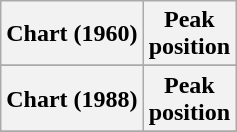<table class="wikitable sortable">
<tr>
<th>Chart (1960)</th>
<th>Peak<br>position</th>
</tr>
<tr>
</tr>
<tr>
<th>Chart (1988)</th>
<th>Peak<br>position</th>
</tr>
<tr>
</tr>
</table>
